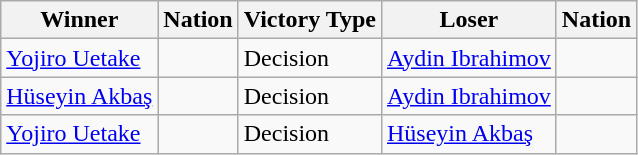<table class="wikitable sortable" style="text-align:left;">
<tr>
<th>Winner</th>
<th>Nation</th>
<th>Victory Type</th>
<th>Loser</th>
<th>Nation</th>
</tr>
<tr>
<td><a href='#'>Yojiro Uetake</a></td>
<td></td>
<td>Decision</td>
<td><a href='#'>Aydin Ibrahimov</a></td>
<td></td>
</tr>
<tr>
<td><a href='#'>Hüseyin Akbaş</a></td>
<td></td>
<td>Decision</td>
<td><a href='#'>Aydin Ibrahimov</a></td>
<td></td>
</tr>
<tr>
<td><a href='#'>Yojiro Uetake</a></td>
<td></td>
<td>Decision</td>
<td><a href='#'>Hüseyin Akbaş</a></td>
<td></td>
</tr>
</table>
